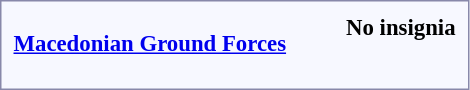<table style="border:1px solid #8888aa; background-color:#f7f8ff; padding:5px; font-size:95%; margin: 0px 12px 12px 0px;">
<tr style="text-align:center;">
<td rowspan=2><strong> <a href='#'>Macedonian Ground Forces</a></strong><br></td>
<td colspan=6></td>
<td colspan=2></td>
<td colspan=2></td>
<td colspan=6></td>
<td colspan=6 rowspan=2></td>
<td colspan=4></td>
<td colspan=1></td>
<td colspan=1></td>
<td colspan=6></td>
<td colspan=2><strong>No insignia</strong></td>
</tr>
<tr style="text-align:center;">
<td colspan=6><br></td>
<td colspan=2><br></td>
<td colspan=2><br></td>
<td colspan=6><br></td>
<td colspan=4><br></td>
<td colspan=1><br></td>
<td colspan=1><br></td>
<td colspan=6><br></td>
<td colspan=2><br></td>
</tr>
<tr>
</tr>
</table>
